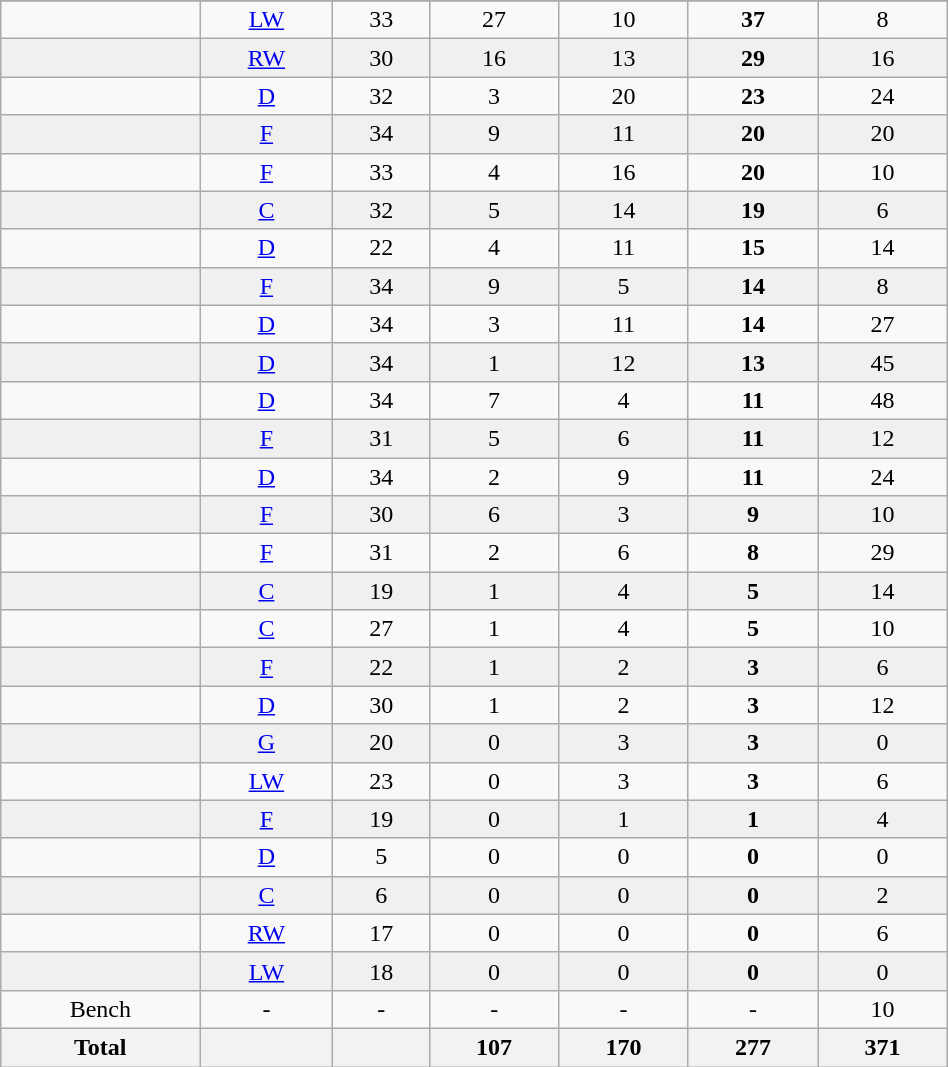<table class="wikitable sortable" width ="50%">
<tr align="center">
</tr>
<tr align="center" bgcolor="">
<td></td>
<td><a href='#'>LW</a></td>
<td>33</td>
<td>27</td>
<td>10</td>
<td><strong>37</strong></td>
<td>8</td>
</tr>
<tr align="center" bgcolor="f0f0f0">
<td></td>
<td><a href='#'>RW</a></td>
<td>30</td>
<td>16</td>
<td>13</td>
<td><strong>29</strong></td>
<td>16</td>
</tr>
<tr align="center" bgcolor="">
<td></td>
<td><a href='#'>D</a></td>
<td>32</td>
<td>3</td>
<td>20</td>
<td><strong>23</strong></td>
<td>24</td>
</tr>
<tr align="center" bgcolor="f0f0f0">
<td></td>
<td><a href='#'>F</a></td>
<td>34</td>
<td>9</td>
<td>11</td>
<td><strong>20</strong></td>
<td>20</td>
</tr>
<tr align="center" bgcolor="">
<td></td>
<td><a href='#'>F</a></td>
<td>33</td>
<td>4</td>
<td>16</td>
<td><strong>20</strong></td>
<td>10</td>
</tr>
<tr align="center" bgcolor="f0f0f0">
<td></td>
<td><a href='#'>C</a></td>
<td>32</td>
<td>5</td>
<td>14</td>
<td><strong>19</strong></td>
<td>6</td>
</tr>
<tr align="center" bgcolor="">
<td></td>
<td><a href='#'>D</a></td>
<td>22</td>
<td>4</td>
<td>11</td>
<td><strong>15</strong></td>
<td>14</td>
</tr>
<tr align="center" bgcolor="f0f0f0">
<td></td>
<td><a href='#'>F</a></td>
<td>34</td>
<td>9</td>
<td>5</td>
<td><strong>14</strong></td>
<td>8</td>
</tr>
<tr align="center" bgcolor="">
<td></td>
<td><a href='#'>D</a></td>
<td>34</td>
<td>3</td>
<td>11</td>
<td><strong>14</strong></td>
<td>27</td>
</tr>
<tr align="center" bgcolor="f0f0f0">
<td></td>
<td><a href='#'>D</a></td>
<td>34</td>
<td>1</td>
<td>12</td>
<td><strong>13</strong></td>
<td>45</td>
</tr>
<tr align="center" bgcolor="">
<td></td>
<td><a href='#'>D</a></td>
<td>34</td>
<td>7</td>
<td>4</td>
<td><strong>11</strong></td>
<td>48</td>
</tr>
<tr align="center" bgcolor="f0f0f0">
<td></td>
<td><a href='#'>F</a></td>
<td>31</td>
<td>5</td>
<td>6</td>
<td><strong>11</strong></td>
<td>12</td>
</tr>
<tr align="center" bgcolor="">
<td></td>
<td><a href='#'>D</a></td>
<td>34</td>
<td>2</td>
<td>9</td>
<td><strong>11</strong></td>
<td>24</td>
</tr>
<tr align="center" bgcolor="f0f0f0">
<td></td>
<td><a href='#'>F</a></td>
<td>30</td>
<td>6</td>
<td>3</td>
<td><strong>9</strong></td>
<td>10</td>
</tr>
<tr align="center" bgcolor="">
<td></td>
<td><a href='#'>F</a></td>
<td>31</td>
<td>2</td>
<td>6</td>
<td><strong>8</strong></td>
<td>29</td>
</tr>
<tr align="center" bgcolor="f0f0f0">
<td></td>
<td><a href='#'>C</a></td>
<td>19</td>
<td>1</td>
<td>4</td>
<td><strong>5</strong></td>
<td>14</td>
</tr>
<tr align="center" bgcolor="">
<td></td>
<td><a href='#'>C</a></td>
<td>27</td>
<td>1</td>
<td>4</td>
<td><strong>5</strong></td>
<td>10</td>
</tr>
<tr align="center" bgcolor="f0f0f0">
<td></td>
<td><a href='#'>F</a></td>
<td>22</td>
<td>1</td>
<td>2</td>
<td><strong>3</strong></td>
<td>6</td>
</tr>
<tr align="center" bgcolor="">
<td></td>
<td><a href='#'>D</a></td>
<td>30</td>
<td>1</td>
<td>2</td>
<td><strong>3</strong></td>
<td>12</td>
</tr>
<tr align="center" bgcolor="f0f0f0">
<td></td>
<td><a href='#'>G</a></td>
<td>20</td>
<td>0</td>
<td>3</td>
<td><strong>3</strong></td>
<td>0</td>
</tr>
<tr align="center" bgcolor="">
<td></td>
<td><a href='#'>LW</a></td>
<td>23</td>
<td>0</td>
<td>3</td>
<td><strong>3</strong></td>
<td>6</td>
</tr>
<tr align="center" bgcolor="f0f0f0">
<td></td>
<td><a href='#'>F</a></td>
<td>19</td>
<td>0</td>
<td>1</td>
<td><strong>1</strong></td>
<td>4</td>
</tr>
<tr align="center" bgcolor="">
<td></td>
<td><a href='#'>D</a></td>
<td>5</td>
<td>0</td>
<td>0</td>
<td><strong>0</strong></td>
<td>0</td>
</tr>
<tr align="center" bgcolor="f0f0f0">
<td></td>
<td><a href='#'>C</a></td>
<td>6</td>
<td>0</td>
<td>0</td>
<td><strong>0</strong></td>
<td>2</td>
</tr>
<tr align="center" bgcolor="">
<td></td>
<td><a href='#'>RW</a></td>
<td>17</td>
<td>0</td>
<td>0</td>
<td><strong>0</strong></td>
<td>6</td>
</tr>
<tr align="center" bgcolor="f0f0f0">
<td></td>
<td><a href='#'>LW</a></td>
<td>18</td>
<td>0</td>
<td>0</td>
<td><strong>0</strong></td>
<td>0</td>
</tr>
<tr align="center" bgcolor="">
<td>Bench</td>
<td>-</td>
<td>-</td>
<td>-</td>
<td>-</td>
<td>-</td>
<td>10</td>
</tr>
<tr>
<th>Total</th>
<th></th>
<th></th>
<th>107</th>
<th>170</th>
<th>277</th>
<th>371</th>
</tr>
</table>
